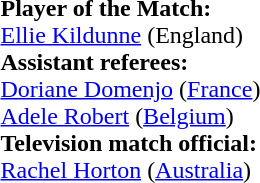<table style="width:100%">
<tr>
<td><br><strong>Player of the Match:</strong>
<br><a href='#'>Ellie Kildunne</a> (England)<br><strong>Assistant referees:</strong>
<br><a href='#'>Doriane Domenjo</a> (<a href='#'>France</a>)
<br><a href='#'>Adele Robert</a> (<a href='#'>Belgium</a>)
<br><strong>Television match official:</strong>
<br><a href='#'>Rachel Horton</a> (<a href='#'>Australia</a>)</td>
</tr>
</table>
